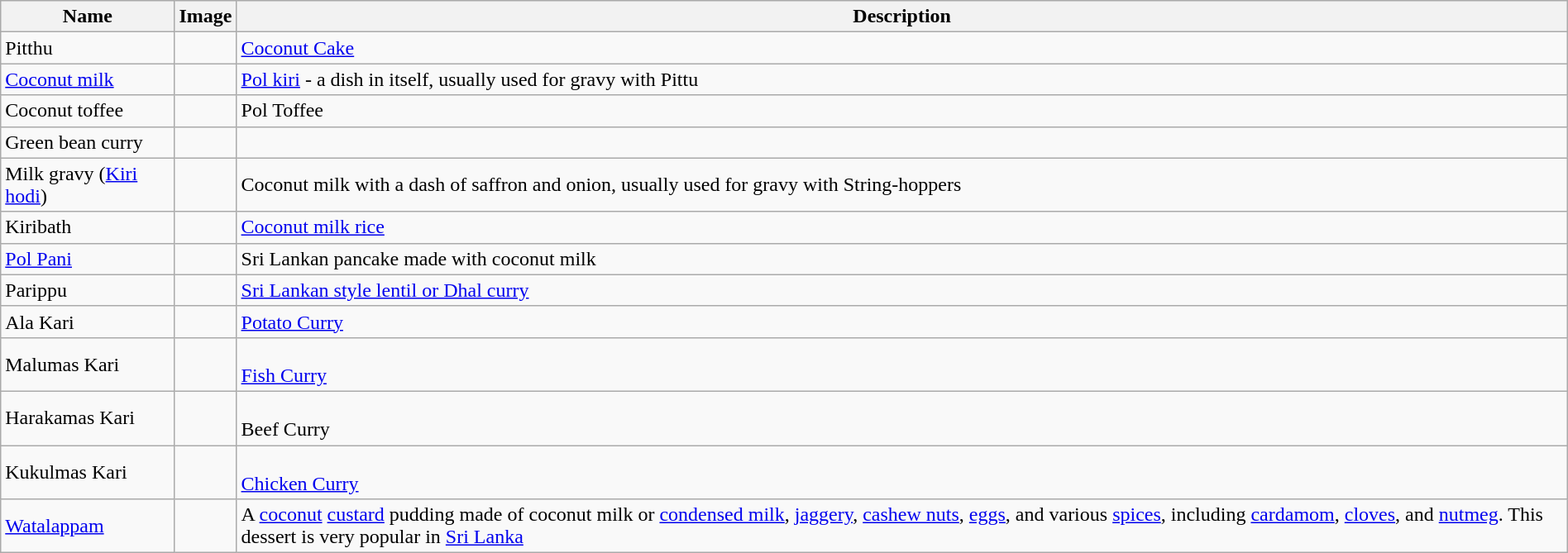<table class="wikitable sortable" width="100%">
<tr>
<th>Name</th>
<th class="unsortable">Image</th>
<th>Description</th>
</tr>
<tr>
<td>Pitthu</td>
<td></td>
<td><a href='#'>Coconut Cake</a></td>
</tr>
<tr>
<td><a href='#'>Coconut milk</a></td>
<td></td>
<td><a href='#'>Pol kiri</a> - a dish in itself, usually used for gravy with Pittu</td>
</tr>
<tr>
<td>Coconut toffee</td>
<td></td>
<td>Pol Toffee</td>
</tr>
<tr>
<td>Green bean curry</td>
<td></td>
</tr>
<tr>
<td>Milk gravy (<a href='#'>Kiri hodi</a>)</td>
<td></td>
<td>Coconut milk with a dash of saffron and onion, usually used for gravy with String-hoppers</td>
</tr>
<tr>
<td>Kiribath</td>
<td></td>
<td><a href='#'>Coconut milk rice</a></td>
</tr>
<tr>
<td><a href='#'>Pol Pani</a></td>
<td></td>
<td>Sri Lankan pancake made with coconut milk</td>
</tr>
<tr>
<td>Parippu</td>
<td></td>
<td><a href='#'>Sri Lankan style lentil or Dhal curry</a></td>
</tr>
<tr>
<td>Ala Kari</td>
<td></td>
<td><a href='#'>Potato Curry</a></td>
</tr>
<tr>
<td>Malumas Kari</td>
<td></td>
<td><br><a href='#'>Fish Curry</a></td>
</tr>
<tr>
<td>Harakamas Kari</td>
<td></td>
<td><br>Beef Curry</td>
</tr>
<tr>
<td>Kukulmas Kari</td>
<td></td>
<td><br><a href='#'>Chicken Curry</a></td>
</tr>
<tr>
<td><a href='#'>Watalappam</a></td>
<td></td>
<td>A <a href='#'>coconut</a> <a href='#'>custard</a> pudding made of coconut milk or <a href='#'>condensed milk</a>, <a href='#'>jaggery</a>, <a href='#'>cashew nuts</a>, <a href='#'>eggs</a>, and various <a href='#'>spices</a>, including <a href='#'>cardamom</a>, <a href='#'>cloves</a>, and <a href='#'>nutmeg</a>.  This dessert is very popular in <a href='#'>Sri Lanka</a></td>
</tr>
</table>
